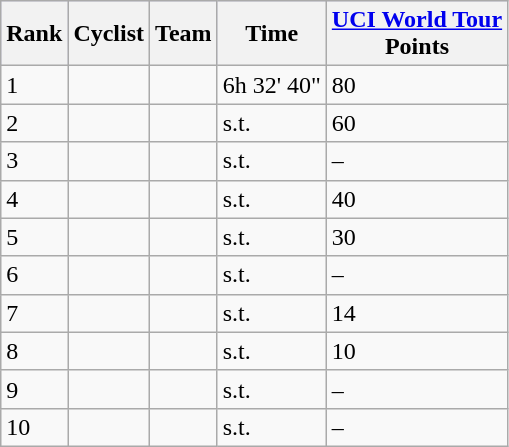<table class="wikitable">
<tr style="background:#ccccff;">
<th>Rank</th>
<th>Cyclist</th>
<th>Team</th>
<th>Time</th>
<th><a href='#'>UCI World Tour</a><br>Points</th>
</tr>
<tr>
<td>1</td>
<td></td>
<td></td>
<td>6h 32' 40"</td>
<td>80</td>
</tr>
<tr>
<td>2</td>
<td></td>
<td></td>
<td>s.t.</td>
<td>60</td>
</tr>
<tr>
<td>3</td>
<td></td>
<td></td>
<td>s.t.</td>
<td>–</td>
</tr>
<tr>
<td>4</td>
<td></td>
<td></td>
<td>s.t.</td>
<td>40</td>
</tr>
<tr>
<td>5</td>
<td></td>
<td></td>
<td>s.t.</td>
<td>30</td>
</tr>
<tr>
<td>6</td>
<td></td>
<td></td>
<td>s.t.</td>
<td>–</td>
</tr>
<tr>
<td>7</td>
<td></td>
<td></td>
<td>s.t.</td>
<td>14</td>
</tr>
<tr>
<td>8</td>
<td></td>
<td></td>
<td>s.t.</td>
<td>10</td>
</tr>
<tr>
<td>9</td>
<td></td>
<td></td>
<td>s.t.</td>
<td>–</td>
</tr>
<tr>
<td>10</td>
<td></td>
<td></td>
<td>s.t.</td>
<td>–</td>
</tr>
</table>
